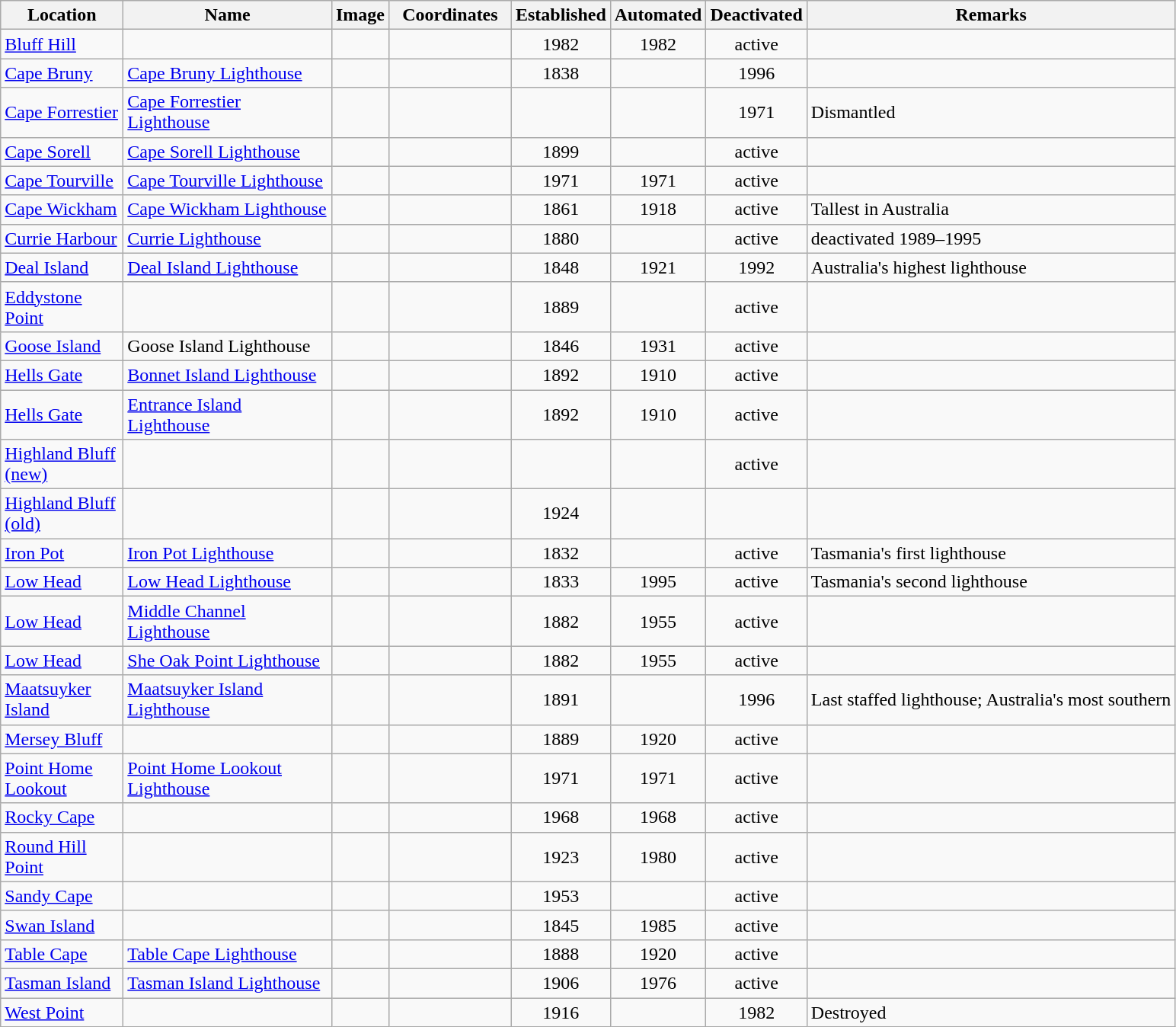<table class="wikitable sortable">
<tr>
<th width="100">Location</th>
<th width="175">Name</th>
<th class="unsortable">Image</th>
<th width="100">Coordinates</th>
<th>Established</th>
<th>Automated</th>
<th>Deactivated</th>
<th>Remarks</th>
</tr>
<tr>
<td><a href='#'>Bluff Hill</a></td>
<td></td>
<td></td>
<td></td>
<td style="text-align: center;">1982</td>
<td style="text-align: center;">1982</td>
<td style="text-align: center;">active</td>
<td></td>
</tr>
<tr>
<td><a href='#'>Cape Bruny</a></td>
<td><a href='#'>Cape Bruny Lighthouse</a></td>
<td></td>
<td></td>
<td style="text-align: center;">1838</td>
<td></td>
<td style="text-align: center;">1996</td>
<td></td>
</tr>
<tr>
<td><a href='#'>Cape Forrestier</a></td>
<td><a href='#'>Cape Forrestier Lighthouse</a></td>
<td></td>
<td></td>
<td></td>
<td></td>
<td style="text-align: center;">1971</td>
<td>Dismantled</td>
</tr>
<tr>
<td><a href='#'>Cape Sorell</a></td>
<td><a href='#'>Cape Sorell Lighthouse</a></td>
<td></td>
<td></td>
<td style="text-align: center;">1899</td>
<td></td>
<td style="text-align: center;">active</td>
<td></td>
</tr>
<tr>
<td><a href='#'>Cape Tourville</a></td>
<td><a href='#'>Cape Tourville Lighthouse</a></td>
<td></td>
<td></td>
<td style="text-align: center;">1971</td>
<td style="text-align: center;">1971</td>
<td style="text-align: center;">active</td>
<td></td>
</tr>
<tr>
<td><a href='#'>Cape Wickham</a></td>
<td><a href='#'>Cape Wickham Lighthouse</a></td>
<td></td>
<td></td>
<td style="text-align: center;">1861</td>
<td style="text-align: center;">1918</td>
<td style="text-align: center;">active</td>
<td>Tallest in Australia</td>
</tr>
<tr>
<td><a href='#'>Currie Harbour</a></td>
<td><a href='#'>Currie Lighthouse</a></td>
<td></td>
<td></td>
<td style="text-align: center;">1880</td>
<td></td>
<td style="text-align: center;">active</td>
<td>deactivated 1989–1995</td>
</tr>
<tr>
<td><a href='#'>Deal Island</a></td>
<td><a href='#'>Deal Island Lighthouse</a></td>
<td></td>
<td></td>
<td style="text-align: center;">1848</td>
<td style="text-align: center;">1921</td>
<td style="text-align: center;">1992</td>
<td>Australia's highest lighthouse</td>
</tr>
<tr>
<td><a href='#'>Eddystone Point</a></td>
<td></td>
<td></td>
<td></td>
<td style="text-align: center;">1889</td>
<td></td>
<td style="text-align: center;">active</td>
<td></td>
</tr>
<tr>
<td><a href='#'>Goose Island</a></td>
<td>Goose Island Lighthouse</td>
<td></td>
<td></td>
<td style="text-align: center;">1846</td>
<td style="text-align: center;">1931</td>
<td style="text-align: center;">active</td>
<td></td>
</tr>
<tr>
<td><a href='#'>Hells Gate</a></td>
<td><a href='#'>Bonnet Island Lighthouse</a></td>
<td></td>
<td></td>
<td style="text-align: center;">1892</td>
<td style="text-align: center;">1910</td>
<td style="text-align: center;">active</td>
<td></td>
</tr>
<tr>
<td><a href='#'>Hells Gate</a></td>
<td><a href='#'>Entrance Island Lighthouse</a></td>
<td></td>
<td></td>
<td style="text-align: center;">1892</td>
<td style="text-align: center;">1910</td>
<td style="text-align: center;">active</td>
<td></td>
</tr>
<tr>
<td><a href='#'>Highland Bluff (new)</a></td>
<td></td>
<td></td>
<td></td>
<td></td>
<td></td>
<td style="text-align: center;">active</td>
<td></td>
</tr>
<tr>
<td><a href='#'>Highland Bluff (old)</a></td>
<td></td>
<td></td>
<td></td>
<td style="text-align: center;">1924</td>
<td></td>
<td></td>
<td></td>
</tr>
<tr>
<td><a href='#'>Iron Pot</a></td>
<td><a href='#'>Iron Pot Lighthouse</a></td>
<td></td>
<td></td>
<td style="text-align: center;">1832</td>
<td></td>
<td style="text-align: center;">active</td>
<td>Tasmania's first lighthouse</td>
</tr>
<tr>
<td><a href='#'>Low Head</a></td>
<td><a href='#'>Low Head Lighthouse</a></td>
<td></td>
<td></td>
<td style="text-align: center;">1833</td>
<td style="text-align: center;">1995</td>
<td style="text-align: center;">active</td>
<td>Tasmania's second lighthouse</td>
</tr>
<tr>
<td><a href='#'>Low Head</a></td>
<td><a href='#'>Middle Channel Lighthouse</a></td>
<td></td>
<td></td>
<td style="text-align: center;">1882</td>
<td style="text-align: center;">1955</td>
<td style="text-align: center;">active</td>
<td></td>
</tr>
<tr>
<td><a href='#'>Low Head</a></td>
<td><a href='#'>She Oak Point Lighthouse</a></td>
<td><br></td>
<td></td>
<td style="text-align: center;">1882</td>
<td style="text-align: center;">1955</td>
<td style="text-align: center;">active</td>
<td></td>
</tr>
<tr>
<td><a href='#'>Maatsuyker Island</a></td>
<td><a href='#'>Maatsuyker Island Lighthouse</a></td>
<td></td>
<td></td>
<td style="text-align: center;">1891</td>
<td></td>
<td style="text-align: center;">1996</td>
<td>Last staffed lighthouse; Australia's most southern</td>
</tr>
<tr>
<td><a href='#'>Mersey Bluff</a></td>
<td></td>
<td></td>
<td></td>
<td style="text-align: center;">1889</td>
<td style="text-align: center;">1920</td>
<td style="text-align: center;">active</td>
<td></td>
</tr>
<tr>
<td><a href='#'>Point Home Lookout</a></td>
<td><a href='#'>Point Home Lookout Lighthouse</a></td>
<td></td>
<td></td>
<td style="text-align: center;">1971</td>
<td style="text-align: center;">1971</td>
<td style="text-align: center;">active</td>
<td></td>
</tr>
<tr>
<td><a href='#'>Rocky Cape</a></td>
<td></td>
<td></td>
<td></td>
<td style="text-align: center;">1968</td>
<td style="text-align: center;">1968</td>
<td style="text-align: center;">active</td>
<td></td>
</tr>
<tr>
<td><a href='#'>Round Hill Point</a></td>
<td></td>
<td></td>
<td></td>
<td style="text-align: center;">1923</td>
<td style="text-align: center;">1980</td>
<td style="text-align: center;">active</td>
<td></td>
</tr>
<tr>
<td><a href='#'>Sandy Cape</a></td>
<td></td>
<td></td>
<td></td>
<td style="text-align: center;">1953</td>
<td></td>
<td style="text-align: center;">active</td>
<td></td>
</tr>
<tr>
<td><a href='#'>Swan Island</a></td>
<td></td>
<td></td>
<td></td>
<td style="text-align: center;">1845</td>
<td style="text-align: center;">1985</td>
<td style="text-align: center;">active</td>
<td></td>
</tr>
<tr>
<td><a href='#'>Table Cape</a></td>
<td><a href='#'>Table Cape Lighthouse</a></td>
<td></td>
<td></td>
<td style="text-align: center;">1888</td>
<td style="text-align: center;">1920</td>
<td style="text-align: center;">active</td>
<td></td>
</tr>
<tr>
<td><a href='#'>Tasman Island</a></td>
<td><a href='#'>Tasman Island Lighthouse</a></td>
<td></td>
<td></td>
<td style="text-align: center;">1906</td>
<td style="text-align: center;">1976</td>
<td style="text-align: center;">active</td>
<td></td>
</tr>
<tr>
<td><a href='#'>West Point</a></td>
<td></td>
<td></td>
<td></td>
<td style="text-align: center;">1916</td>
<td></td>
<td style="text-align: center;">1982</td>
<td>Destroyed</td>
</tr>
</table>
